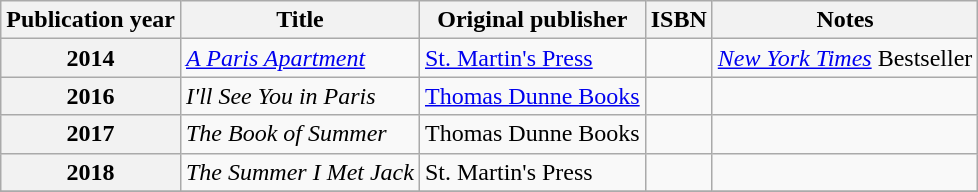<table class="wikitable plainrowheaders sortable">
<tr>
<th scope="col">Publication year</th>
<th scope="col">Title</th>
<th scope="col">Original publisher</th>
<th scope="col">ISBN</th>
<th scope="col" class="unsortable">Notes</th>
</tr>
<tr>
<th scope="row">2014</th>
<td><em><a href='#'>A Paris Apartment</a></em></td>
<td><a href='#'>St. Martin's Press</a></td>
<td></td>
<td><a href='#'><em>New York Times</em></a> Bestseller</td>
</tr>
<tr>
<th scope="row">2016</th>
<td><em>I'll See You in Paris</em></td>
<td><a href='#'>Thomas Dunne Books</a></td>
<td></td>
<td></td>
</tr>
<tr>
<th scope="row">2017</th>
<td><em>The Book of Summer</em></td>
<td>Thomas Dunne Books</td>
<td></td>
<td></td>
</tr>
<tr>
<th scope="row">2018</th>
<td><em>The Summer I Met Jack</em></td>
<td>St. Martin's Press</td>
<td></td>
<td></td>
</tr>
<tr>
</tr>
</table>
